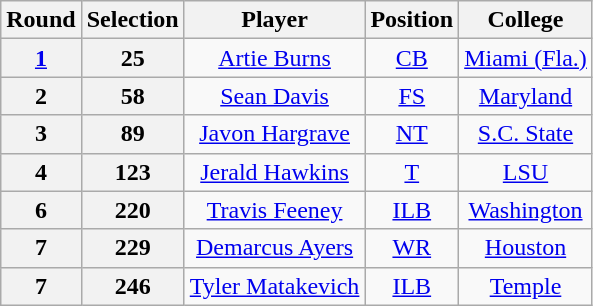<table class="wikitable" style="text-align:center;">
<tr conner Wilson>
<th>Round</th>
<th>Selection</th>
<th>Player</th>
<th>Position</th>
<th>College</th>
</tr>
<tr>
<th><a href='#'>1</a></th>
<th>25</th>
<td><a href='#'>Artie Burns</a></td>
<td><a href='#'>CB</a></td>
<td><a href='#'>Miami (Fla.)</a></td>
</tr>
<tr>
<th>2</th>
<th>58</th>
<td><a href='#'>Sean Davis</a></td>
<td><a href='#'>FS</a></td>
<td><a href='#'>Maryland</a></td>
</tr>
<tr>
<th>3</th>
<th>89</th>
<td><a href='#'>Javon Hargrave</a></td>
<td><a href='#'>NT</a></td>
<td><a href='#'>S.C. State</a></td>
</tr>
<tr>
<th>4</th>
<th>123</th>
<td><a href='#'>Jerald Hawkins</a></td>
<td><a href='#'>T</a></td>
<td><a href='#'>LSU</a></td>
</tr>
<tr>
<th>6</th>
<th>220</th>
<td><a href='#'>Travis Feeney</a></td>
<td><a href='#'>ILB</a></td>
<td><a href='#'>Washington</a></td>
</tr>
<tr>
<th>7</th>
<th>229</th>
<td><a href='#'>Demarcus Ayers</a></td>
<td><a href='#'>WR</a></td>
<td><a href='#'>Houston</a></td>
</tr>
<tr>
<th>7</th>
<th>246</th>
<td><a href='#'>Tyler Matakevich</a></td>
<td><a href='#'>ILB</a></td>
<td><a href='#'>Temple</a></td>
</tr>
</table>
